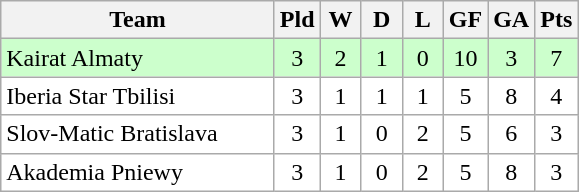<table class="wikitable" style="text-align: center;">
<tr>
<th width="175">Team</th>
<th width="20">Pld</th>
<th width="20">W</th>
<th width="20">D</th>
<th width="20">L</th>
<th width="20">GF</th>
<th width="20">GA</th>
<th width="20">Pts</th>
</tr>
<tr bgcolor="#ccffcc">
<td align="left"> Kairat Almaty</td>
<td>3</td>
<td>2</td>
<td>1</td>
<td>0</td>
<td>10</td>
<td>3</td>
<td>7</td>
</tr>
<tr bgcolor=ffffff>
<td align="left"> Iberia Star Tbilisi</td>
<td>3</td>
<td>1</td>
<td>1</td>
<td>1</td>
<td>5</td>
<td>8</td>
<td>4</td>
</tr>
<tr bgcolor=ffffff>
<td align="left"> Slov-Matic Bratislava</td>
<td>3</td>
<td>1</td>
<td>0</td>
<td>2</td>
<td>5</td>
<td>6</td>
<td>3</td>
</tr>
<tr bgcolor=ffffff>
<td align="left"> Akademia Pniewy</td>
<td>3</td>
<td>1</td>
<td>0</td>
<td>2</td>
<td>5</td>
<td>8</td>
<td>3</td>
</tr>
</table>
